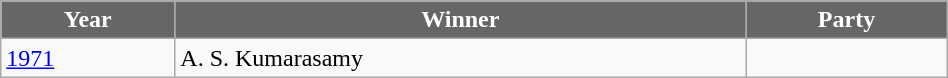<table class="wikitable" width="50%">
<tr>
<th style="background-color:#666666; color:white">Year</th>
<th style="background-color:#666666; color:white">Winner</th>
<th style="background-color:#666666; color:white" colspan="2">Party</th>
</tr>
<tr>
<td><a href='#'>1971</a></td>
<td>A. S. Kumarasamy</td>
<td></td>
</tr>
</table>
